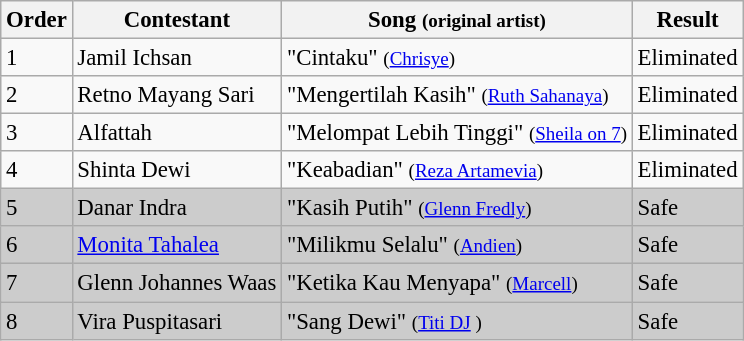<table class="wikitable" style="font-size:95%;">
<tr>
<th>Order</th>
<th>Contestant</th>
<th>Song <small>(original artist)</small></th>
<th>Result</th>
</tr>
<tr>
<td>1</td>
<td>Jamil Ichsan</td>
<td>"Cintaku" <small>(<a href='#'>Chrisye</a>)</small></td>
<td>Eliminated</td>
</tr>
<tr>
<td>2</td>
<td>Retno Mayang Sari</td>
<td>"Mengertilah Kasih" <small>(<a href='#'>Ruth Sahanaya</a>)</small></td>
<td>Eliminated</td>
</tr>
<tr>
<td>3</td>
<td>Alfattah</td>
<td>"Melompat Lebih Tinggi" <small>(<a href='#'>Sheila on 7</a>)</small></td>
<td>Eliminated</td>
</tr>
<tr>
<td>4</td>
<td>Shinta Dewi</td>
<td>"Keabadian" <small>(<a href='#'>Reza Artamevia</a>)</small></td>
<td>Eliminated</td>
</tr>
<tr style="background:#ccc;">
<td>5</td>
<td>Danar Indra</td>
<td>"Kasih Putih" <small>(<a href='#'>Glenn Fredly</a>)</small></td>
<td>Safe</td>
</tr>
<tr style="background:#ccc;">
<td>6</td>
<td><a href='#'>Monita Tahalea</a></td>
<td>"Milikmu Selalu" <small>(<a href='#'>Andien</a>)</small></td>
<td>Safe</td>
</tr>
<tr style="background:#ccc;">
<td>7</td>
<td>Glenn Johannes Waas</td>
<td>"Ketika Kau Menyapa" <small>(<a href='#'>Marcell</a>)</small></td>
<td>Safe</td>
</tr>
<tr style="background:#ccc;">
<td>8</td>
<td>Vira Puspitasari</td>
<td>"Sang Dewi" <small>(<a href='#'>Titi DJ</a> )</small></td>
<td>Safe</td>
</tr>
</table>
